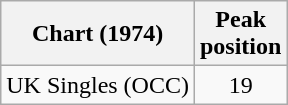<table class="wikitable">
<tr>
<th>Chart (1974)</th>
<th>Peak<br>position</th>
</tr>
<tr>
<td>UK Singles (OCC)</td>
<td align="center">19</td>
</tr>
</table>
